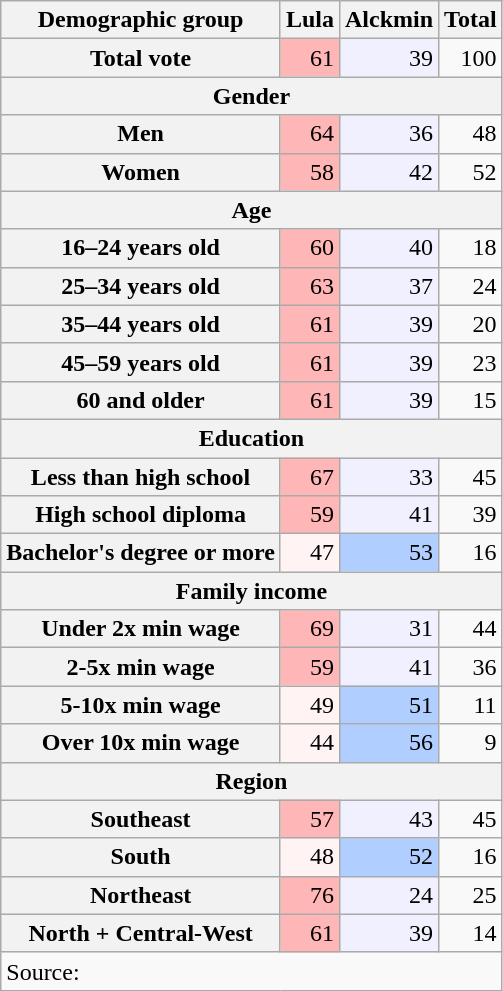<table class="wikitable plainrowheaders" style="text-align:right;">
<tr>
<th scope="col">Demographic group</th>
<th>Lula</th>
<th>Alckmin</th>
<th>Total</th>
</tr>
<tr>
<th scope="row">Total vote</th>
<td style="background:#ffb6b6;">61</td>
<td style="background:#f0f0ff;">39</td>
<td>100</td>
</tr>
<tr>
<th colspan=5>Gender</th>
</tr>
<tr>
<th scope="row">Men</th>
<td style="background:#ffb6b6;">64</td>
<td style="background:#f0f0ff;">36</td>
<td>48</td>
</tr>
<tr>
<th scope="row">Women</th>
<td style="background:#ffb6b6;">58</td>
<td style="background:#f0f0ff;">42</td>
<td>52</td>
</tr>
<tr>
<th colspan=5>Age</th>
</tr>
<tr>
<th scope="row">16–24 years old</th>
<td style="background:#ffb6b6;">60</td>
<td style="background:#f0f0ff;">40</td>
<td>18</td>
</tr>
<tr>
<th scope="row">25–34 years old</th>
<td style="background:#ffb6b6;">63</td>
<td style="background:#f0f0ff;">37</td>
<td>24</td>
</tr>
<tr>
<th scope="row">35–44 years old</th>
<td style="background:#ffb6b6;">61</td>
<td style="background:#f0f0ff;">39</td>
<td>20</td>
</tr>
<tr>
<th scope="row">45–59 years old</th>
<td style="background:#ffb6b6;">61</td>
<td style="background:#f0f0ff;">39</td>
<td>23</td>
</tr>
<tr>
<th scope="row">60 and older</th>
<td style="background:#ffb6b6;">61</td>
<td style="background:#f0f0ff;">39</td>
<td>15</td>
</tr>
<tr>
<th colspan=5>Education</th>
</tr>
<tr>
<th scope="row">Less than high school</th>
<td style="background:#ffb6b6;">67</td>
<td style="background:#f0f0ff;">33</td>
<td>45</td>
</tr>
<tr>
<th scope="row">High school diploma</th>
<td style="background:#ffb6b6;">59</td>
<td style="background:#f0f0ff;">41</td>
<td>39</td>
</tr>
<tr>
<th scope="row">Bachelor's degree or more</th>
<td style="background:#fff3f3;">47</td>
<td style="background:#b0ceff;">53</td>
<td>16</td>
</tr>
<tr>
<th colspan=5>Family income</th>
</tr>
<tr>
<th scope="row">Under 2x min wage</th>
<td style="background:#ffb6b6;">69</td>
<td style="background:#f0f0ff;">31</td>
<td>44</td>
</tr>
<tr>
<th scope="row">2-5x min wage</th>
<td style="background:#ffb6b6;">59</td>
<td style="background:#f0f0ff;">41</td>
<td>36</td>
</tr>
<tr>
<th scope="row">5-10x min wage</th>
<td style="background:#fff3f3;">49</td>
<td style="background:#b0ceff;">51</td>
<td>11</td>
</tr>
<tr>
<th scope="row">Over 10x min wage</th>
<td style="background:#fff3f3;">44</td>
<td style="background:#b0ceff;">56</td>
<td>9</td>
</tr>
<tr>
<th colspan=5>Region</th>
</tr>
<tr>
<th scope="row">Southeast</th>
<td style="background:#ffb6b6;">57</td>
<td style="background:#f0f0ff;">43</td>
<td>45</td>
</tr>
<tr>
<th scope="row">South</th>
<td style="background:#fff3f3;">48</td>
<td style="background:#b0ceff;">52</td>
<td>16</td>
</tr>
<tr>
<th scope="row">Northeast</th>
<td style="background:#ffb6b6;">76</td>
<td style="background:#f0f0ff;">24</td>
<td>25</td>
</tr>
<tr>
<th scope="row">North + Central-West</th>
<td style="background:#ffb6b6;">61</td>
<td style="background:#f0f0ff;">39</td>
<td>14</td>
</tr>
<tr>
<td align=left colspan=4>Source: </td>
</tr>
</table>
